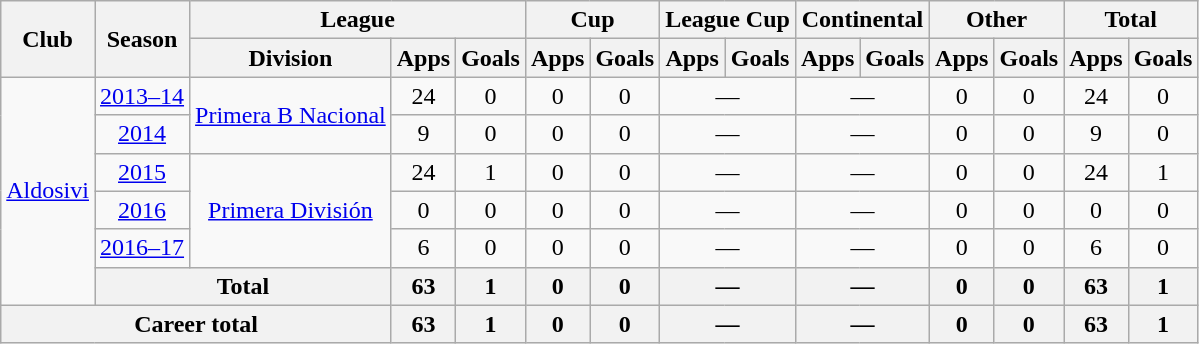<table class="wikitable" style="text-align:center">
<tr>
<th rowspan="2">Club</th>
<th rowspan="2">Season</th>
<th colspan="3">League</th>
<th colspan="2">Cup</th>
<th colspan="2">League Cup</th>
<th colspan="2">Continental</th>
<th colspan="2">Other</th>
<th colspan="2">Total</th>
</tr>
<tr>
<th>Division</th>
<th>Apps</th>
<th>Goals</th>
<th>Apps</th>
<th>Goals</th>
<th>Apps</th>
<th>Goals</th>
<th>Apps</th>
<th>Goals</th>
<th>Apps</th>
<th>Goals</th>
<th>Apps</th>
<th>Goals</th>
</tr>
<tr>
<td rowspan="6"><a href='#'>Aldosivi</a></td>
<td><a href='#'>2013–14</a></td>
<td rowspan="2"><a href='#'>Primera B Nacional</a></td>
<td>24</td>
<td>0</td>
<td>0</td>
<td>0</td>
<td colspan="2">—</td>
<td colspan="2">—</td>
<td>0</td>
<td>0</td>
<td>24</td>
<td>0</td>
</tr>
<tr>
<td><a href='#'>2014</a></td>
<td>9</td>
<td>0</td>
<td>0</td>
<td>0</td>
<td colspan="2">—</td>
<td colspan="2">—</td>
<td>0</td>
<td>0</td>
<td>9</td>
<td>0</td>
</tr>
<tr>
<td><a href='#'>2015</a></td>
<td rowspan="3"><a href='#'>Primera División</a></td>
<td>24</td>
<td>1</td>
<td>0</td>
<td>0</td>
<td colspan="2">—</td>
<td colspan="2">—</td>
<td>0</td>
<td>0</td>
<td>24</td>
<td>1</td>
</tr>
<tr>
<td><a href='#'>2016</a></td>
<td>0</td>
<td>0</td>
<td>0</td>
<td>0</td>
<td colspan="2">—</td>
<td colspan="2">—</td>
<td>0</td>
<td>0</td>
<td>0</td>
<td>0</td>
</tr>
<tr>
<td><a href='#'>2016–17</a></td>
<td>6</td>
<td>0</td>
<td>0</td>
<td>0</td>
<td colspan="2">—</td>
<td colspan="2">—</td>
<td>0</td>
<td>0</td>
<td>6</td>
<td>0</td>
</tr>
<tr>
<th colspan="2">Total</th>
<th>63</th>
<th>1</th>
<th>0</th>
<th>0</th>
<th colspan="2">—</th>
<th colspan="2">—</th>
<th>0</th>
<th>0</th>
<th>63</th>
<th>1</th>
</tr>
<tr>
<th colspan="3">Career total</th>
<th>63</th>
<th>1</th>
<th>0</th>
<th>0</th>
<th colspan="2">—</th>
<th colspan="2">—</th>
<th>0</th>
<th>0</th>
<th>63</th>
<th>1</th>
</tr>
</table>
